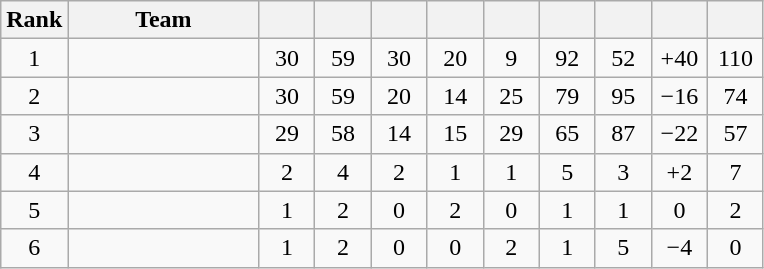<table class="wikitable sortable" style="text-align:center">
<tr>
<th width=20>Rank</th>
<th width=120>Team</th>
<th width=30></th>
<th width=30></th>
<th width=30></th>
<th width=30></th>
<th width=30></th>
<th width=30></th>
<th width=30></th>
<th width=30></th>
<th width=30></th>
</tr>
<tr>
<td>1</td>
<td style="text-align:left;"></td>
<td>30</td>
<td>59</td>
<td>30</td>
<td>20</td>
<td>9</td>
<td>92</td>
<td>52</td>
<td>+40</td>
<td>110</td>
</tr>
<tr>
<td>2</td>
<td style="text-align:left;"></td>
<td>30</td>
<td>59</td>
<td>20</td>
<td>14</td>
<td>25</td>
<td>79</td>
<td>95</td>
<td>−16</td>
<td>74</td>
</tr>
<tr>
<td>3</td>
<td style="text-align:left;"></td>
<td>29</td>
<td>58</td>
<td>14</td>
<td>15</td>
<td>29</td>
<td>65</td>
<td>87</td>
<td>−22</td>
<td>57</td>
</tr>
<tr>
<td>4</td>
<td style="text-align:left;"></td>
<td>2</td>
<td>4</td>
<td>2</td>
<td>1</td>
<td>1</td>
<td>5</td>
<td>3</td>
<td>+2</td>
<td>7</td>
</tr>
<tr>
<td>5</td>
<td style="text-align:left;"></td>
<td>1</td>
<td>2</td>
<td>0</td>
<td>2</td>
<td>0</td>
<td>1</td>
<td>1</td>
<td>0</td>
<td>2</td>
</tr>
<tr>
<td>6</td>
<td style="text-align:left;"></td>
<td>1</td>
<td>2</td>
<td>0</td>
<td>0</td>
<td>2</td>
<td>1</td>
<td>5</td>
<td>−4</td>
<td>0</td>
</tr>
</table>
